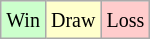<table class="wikitable">
<tr>
<td style="background-color: #CCFFCC;"><small>Win</small></td>
<td style="background-color: #FFFFCC;"><small>Draw</small></td>
<td style="background-color: #FFCCCC;"><small>Loss</small></td>
</tr>
</table>
